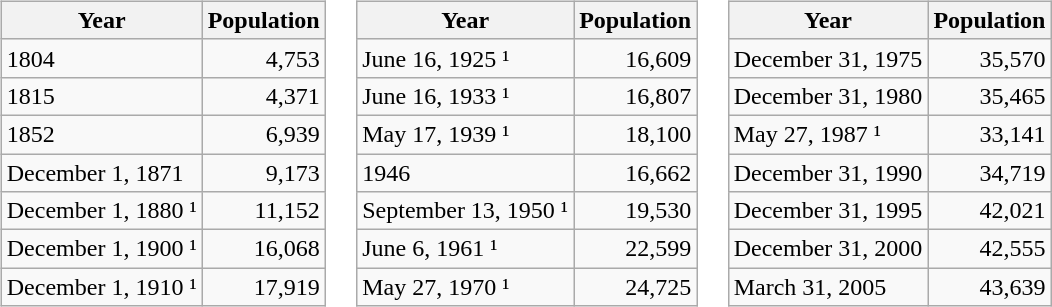<table border="0">
<tr>
<td valign="top"><br><table class="wikitable">
<tr>
<th>Year</th>
<th>Population</th>
</tr>
<tr>
<td>1804</td>
<td align="right">4,753</td>
</tr>
<tr>
<td>1815</td>
<td align="right">4,371</td>
</tr>
<tr>
<td>1852</td>
<td align="right">6,939</td>
</tr>
<tr>
<td>December 1, 1871</td>
<td align="right">9,173</td>
</tr>
<tr>
<td>December 1, 1880 ¹</td>
<td align="right">11,152</td>
</tr>
<tr>
<td>December 1, 1900 ¹</td>
<td align="right">16,068</td>
</tr>
<tr>
<td>December 1, 1910 ¹</td>
<td align="right">17,919</td>
</tr>
</table>
</td>
<td valign="top"><br><table class="wikitable">
<tr>
<th>Year</th>
<th>Population</th>
</tr>
<tr>
<td>June 16, 1925 ¹</td>
<td align="right">16,609</td>
</tr>
<tr>
<td>June 16, 1933 ¹</td>
<td align="right">16,807</td>
</tr>
<tr>
<td>May 17, 1939 ¹</td>
<td align="right">18,100</td>
</tr>
<tr>
<td>1946</td>
<td align="right">16,662</td>
</tr>
<tr>
<td>September 13, 1950 ¹</td>
<td align="right">19,530</td>
</tr>
<tr>
<td>June 6, 1961 ¹</td>
<td align="right">22,599</td>
</tr>
<tr>
<td>May 27, 1970 ¹</td>
<td align="right">24,725</td>
</tr>
</table>
</td>
<td valign="top"><br><table class="wikitable">
<tr>
<th>Year</th>
<th>Population</th>
</tr>
<tr>
<td>December 31, 1975</td>
<td align="right">35,570</td>
</tr>
<tr>
<td>December 31, 1980</td>
<td align="right">35,465</td>
</tr>
<tr>
<td>May 27, 1987 ¹</td>
<td align="right">33,141</td>
</tr>
<tr>
<td>December 31, 1990</td>
<td align="right">34,719</td>
</tr>
<tr>
<td>December 31, 1995</td>
<td align="right">42,021</td>
</tr>
<tr>
<td>December 31, 2000</td>
<td align="right">42,555</td>
</tr>
<tr>
<td>March 31, 2005</td>
<td align="right">43,639</td>
</tr>
</table>
</td>
</tr>
</table>
